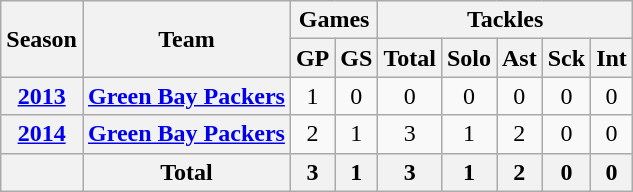<table class=wikitable style="text-align:center;">
<tr>
<th rowspan=2>Season</th>
<th rowspan=2>Team</th>
<th colspan=2>Games</th>
<th colspan=5>Tackles</th>
</tr>
<tr>
<th>GP</th>
<th>GS</th>
<th>Total</th>
<th>Solo</th>
<th>Ast</th>
<th>Sck</th>
<th>Int</th>
</tr>
<tr>
<th><a href='#'>2013</a></th>
<th><a href='#'>Green Bay Packers</a></th>
<td>1</td>
<td>0</td>
<td>0</td>
<td>0</td>
<td>0</td>
<td>0</td>
<td>0</td>
</tr>
<tr>
<th><a href='#'>2014</a></th>
<th><a href='#'>Green Bay Packers</a></th>
<td>2</td>
<td>1</td>
<td>3</td>
<td>1</td>
<td>2</td>
<td>0</td>
<td>0</td>
</tr>
<tr>
<th></th>
<th>Total</th>
<th>3</th>
<th>1</th>
<th>3</th>
<th>1</th>
<th>2</th>
<th>0</th>
<th>0</th>
</tr>
</table>
